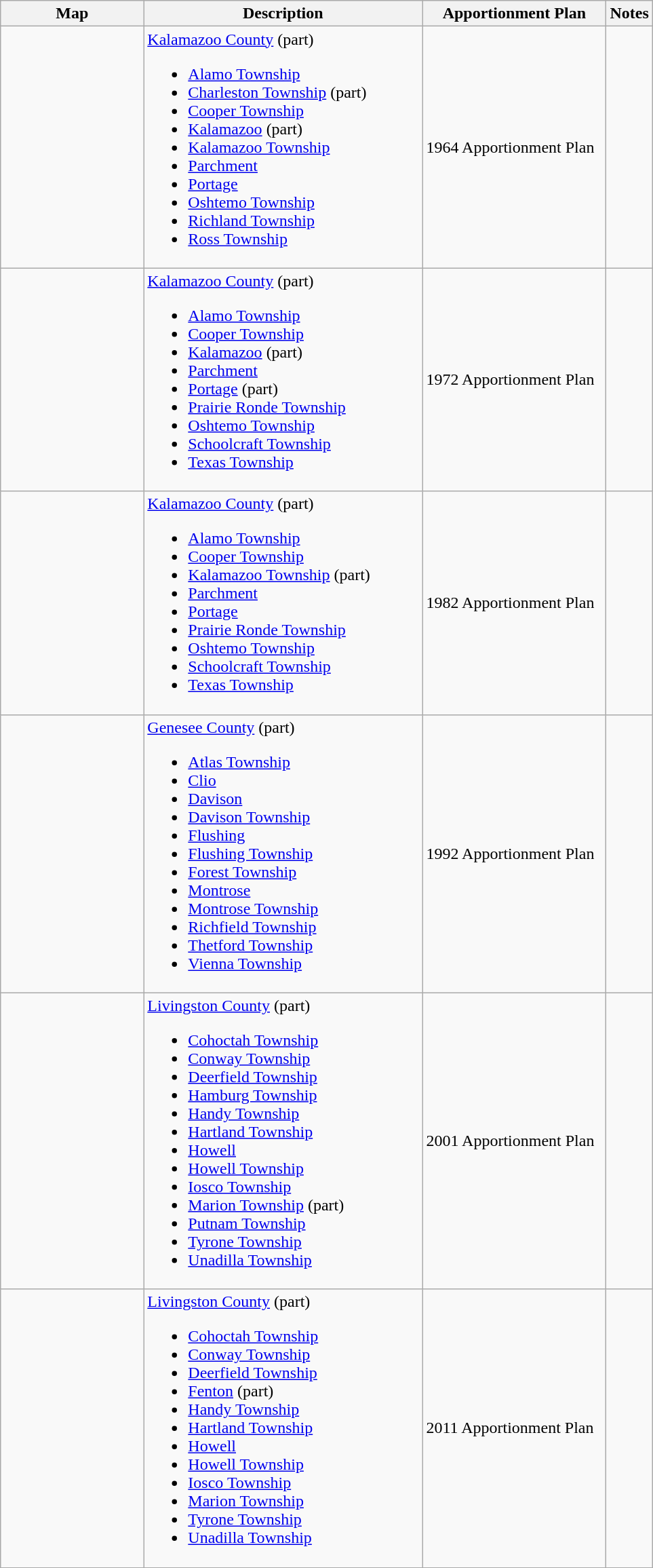<table class="wikitable sortable">
<tr>
<th style="width:100pt;">Map</th>
<th style="width:200pt;">Description</th>
<th style="width:130pt;">Apportionment Plan</th>
<th style="width:15pt;">Notes</th>
</tr>
<tr>
<td></td>
<td><a href='#'>Kalamazoo County</a> (part)<br><ul><li><a href='#'>Alamo Township</a></li><li><a href='#'>Charleston Township</a> (part)</li><li><a href='#'>Cooper Township</a></li><li><a href='#'>Kalamazoo</a> (part)</li><li><a href='#'>Kalamazoo Township</a></li><li><a href='#'>Parchment</a></li><li><a href='#'>Portage</a></li><li><a href='#'>Oshtemo Township</a></li><li><a href='#'>Richland Township</a></li><li><a href='#'>Ross Township</a></li></ul></td>
<td>1964 Apportionment Plan</td>
<td></td>
</tr>
<tr>
<td></td>
<td><a href='#'>Kalamazoo County</a> (part)<br><ul><li><a href='#'>Alamo Township</a></li><li><a href='#'>Cooper Township</a></li><li><a href='#'>Kalamazoo</a> (part)</li><li><a href='#'>Parchment</a></li><li><a href='#'>Portage</a> (part)</li><li><a href='#'>Prairie Ronde Township</a></li><li><a href='#'>Oshtemo Township</a></li><li><a href='#'>Schoolcraft Township</a></li><li><a href='#'>Texas Township</a></li></ul></td>
<td>1972 Apportionment Plan</td>
<td></td>
</tr>
<tr>
<td></td>
<td><a href='#'>Kalamazoo County</a> (part)<br><ul><li><a href='#'>Alamo Township</a></li><li><a href='#'>Cooper Township</a></li><li><a href='#'>Kalamazoo Township</a> (part)</li><li><a href='#'>Parchment</a></li><li><a href='#'>Portage</a></li><li><a href='#'>Prairie Ronde Township</a></li><li><a href='#'>Oshtemo Township</a></li><li><a href='#'>Schoolcraft Township</a></li><li><a href='#'>Texas Township</a></li></ul></td>
<td>1982 Apportionment Plan</td>
<td></td>
</tr>
<tr>
<td></td>
<td><a href='#'>Genesee County</a> (part)<br><ul><li><a href='#'>Atlas Township</a></li><li><a href='#'>Clio</a></li><li><a href='#'>Davison</a></li><li><a href='#'>Davison Township</a></li><li><a href='#'>Flushing</a></li><li><a href='#'>Flushing Township</a></li><li><a href='#'>Forest Township</a></li><li><a href='#'>Montrose</a></li><li><a href='#'>Montrose Township</a></li><li><a href='#'>Richfield Township</a></li><li><a href='#'>Thetford Township</a></li><li><a href='#'>Vienna Township</a></li></ul></td>
<td>1992 Apportionment Plan</td>
<td></td>
</tr>
<tr>
<td></td>
<td><a href='#'>Livingston County</a> (part)<br><ul><li><a href='#'>Cohoctah Township</a></li><li><a href='#'>Conway Township</a></li><li><a href='#'>Deerfield Township</a></li><li><a href='#'>Hamburg Township</a></li><li><a href='#'>Handy Township</a></li><li><a href='#'>Hartland Township</a></li><li><a href='#'>Howell</a></li><li><a href='#'>Howell Township</a></li><li><a href='#'>Iosco Township</a></li><li><a href='#'>Marion Township</a> (part)</li><li><a href='#'>Putnam Township</a></li><li><a href='#'>Tyrone Township</a></li><li><a href='#'>Unadilla Township</a></li></ul></td>
<td>2001 Apportionment Plan</td>
<td></td>
</tr>
<tr>
<td></td>
<td><a href='#'>Livingston County</a> (part)<br><ul><li><a href='#'>Cohoctah Township</a></li><li><a href='#'>Conway Township</a></li><li><a href='#'>Deerfield Township</a></li><li><a href='#'>Fenton</a> (part)</li><li><a href='#'>Handy Township</a></li><li><a href='#'>Hartland Township</a></li><li><a href='#'>Howell</a></li><li><a href='#'>Howell Township</a></li><li><a href='#'>Iosco Township</a></li><li><a href='#'>Marion Township</a></li><li><a href='#'>Tyrone Township</a></li><li><a href='#'>Unadilla Township</a></li></ul></td>
<td>2011 Apportionment Plan</td>
<td></td>
</tr>
<tr>
</tr>
</table>
